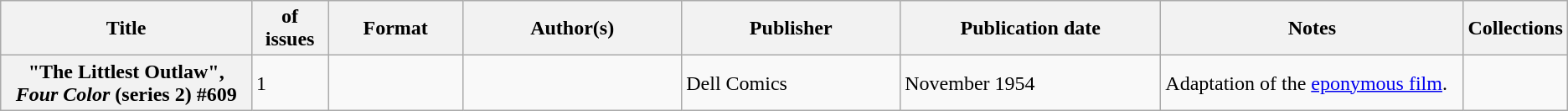<table class="wikitable">
<tr>
<th>Title</th>
<th style="width:40pt"> of issues</th>
<th style="width:75pt">Format</th>
<th style="width:125pt">Author(s)</th>
<th style="width:125pt">Publisher</th>
<th style="width:150pt">Publication date</th>
<th style="width:175pt">Notes</th>
<th>Collections</th>
</tr>
<tr>
<th>"The Littlest Outlaw", <em>Four Color</em> (series 2) #609</th>
<td>1</td>
<td></td>
<td></td>
<td>Dell Comics</td>
<td>November 1954</td>
<td>Adaptation of the <a href='#'>eponymous film</a>.</td>
<td></td>
</tr>
</table>
